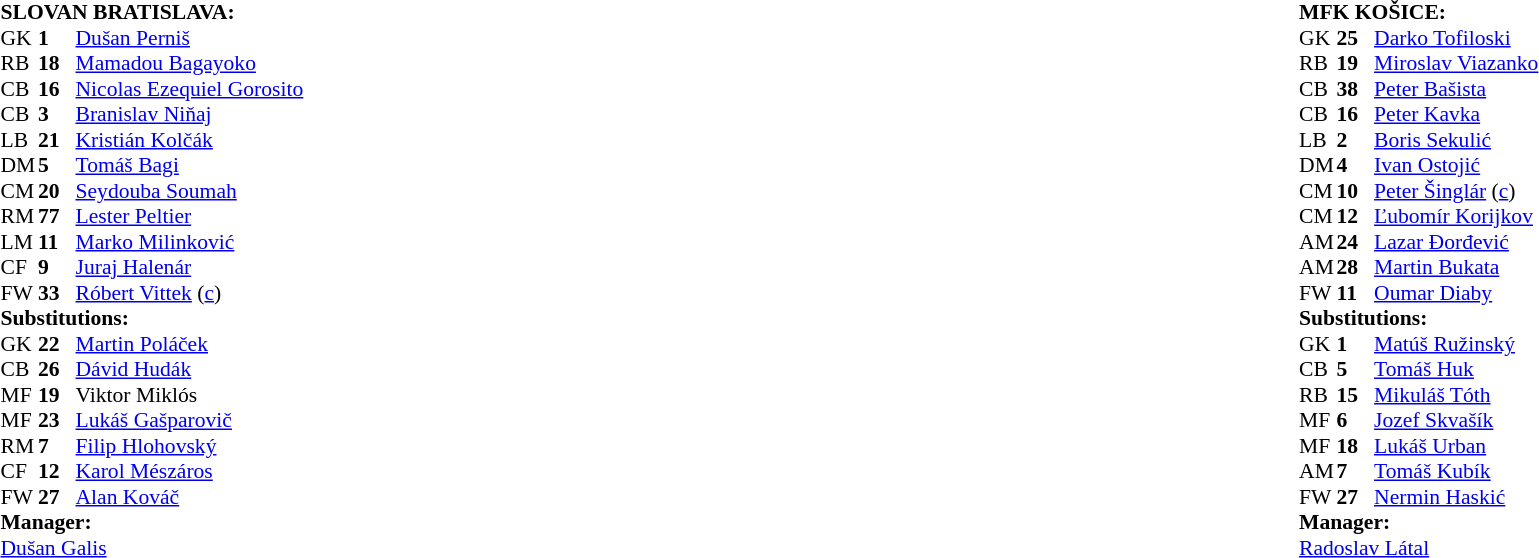<table width="100%">
<tr>
<td valign="top" width="50%"><br><table style="font-size: 90%" cellspacing="0" cellpadding="0">
<tr>
<td colspan=4><strong>SLOVAN BRATISLAVA:</strong></td>
</tr>
<tr>
<th width="25"></th>
<th width="25"></th>
</tr>
<tr>
<td>GK</td>
<td><strong>1</strong></td>
<td> <a href='#'>Dušan Perniš</a></td>
</tr>
<tr>
<td>RB</td>
<td><strong>18</strong></td>
<td> <a href='#'>Mamadou Bagayoko</a></td>
</tr>
<tr>
<td>CB</td>
<td><strong>16</strong></td>
<td> <a href='#'>Nicolas Ezequiel Gorosito</a></td>
</tr>
<tr>
<td>CB</td>
<td><strong>3</strong></td>
<td> <a href='#'>Branislav Niňaj</a></td>
</tr>
<tr>
<td>LB</td>
<td><strong>21</strong></td>
<td> <a href='#'>Kristián Kolčák</a></td>
<td></td>
<td></td>
</tr>
<tr>
<td>DM</td>
<td><strong>5</strong></td>
<td> <a href='#'>Tomáš Bagi</a></td>
</tr>
<tr>
<td>CM</td>
<td><strong>20</strong></td>
<td> <a href='#'>Seydouba Soumah</a></td>
<td></td>
<td></td>
</tr>
<tr>
<td>RM</td>
<td><strong>77</strong></td>
<td> <a href='#'>Lester Peltier</a></td>
<td></td>
<td></td>
</tr>
<tr>
<td>LM</td>
<td><strong>11</strong></td>
<td> <a href='#'>Marko Milinković</a> </td>
</tr>
<tr>
<td>CF</td>
<td><strong>9</strong></td>
<td> <a href='#'>Juraj Halenár</a></td>
</tr>
<tr>
<td>FW</td>
<td><strong>33</strong></td>
<td> <a href='#'>Róbert Vittek</a> (<a href='#'>c</a>)</td>
</tr>
<tr>
<td colspan=3><strong>Substitutions:</strong></td>
</tr>
<tr>
<td>GK</td>
<td><strong>22</strong></td>
<td> <a href='#'>Martin Poláček</a></td>
</tr>
<tr>
<td>CB</td>
<td><strong>26</strong></td>
<td> <a href='#'>Dávid Hudák</a></td>
<td></td>
<td></td>
</tr>
<tr>
<td>MF</td>
<td><strong>19</strong></td>
<td> Viktor Miklós</td>
</tr>
<tr>
<td>MF</td>
<td><strong>23</strong></td>
<td> <a href='#'>Lukáš Gašparovič</a></td>
</tr>
<tr>
<td>RM</td>
<td><strong>7</strong></td>
<td> <a href='#'>Filip Hlohovský</a></td>
</tr>
<tr>
<td>CF</td>
<td><strong>12</strong></td>
<td> <a href='#'>Karol Mészáros</a></td>
<td></td>
<td></td>
</tr>
<tr>
<td>FW</td>
<td><strong>27</strong></td>
<td> <a href='#'>Alan Kováč</a></td>
<td></td>
<td></td>
</tr>
<tr>
<td colspan=3><strong>Manager:</strong></td>
</tr>
<tr>
<td colspan=3><a href='#'>Dušan Galis</a></td>
</tr>
</table>
</td>
<td valign="top"></td>
<td valign="top" width="50%"><br><table style="font-size: 90%" cellspacing="0" cellpadding="0" align="center">
<tr>
<td colspan=4><strong>MFK KOŠICE:</strong></td>
</tr>
<tr>
<th width=25></th>
<th width=25></th>
</tr>
<tr>
<td>GK</td>
<td><strong>25</strong></td>
<td> <a href='#'>Darko Tofiloski</a></td>
</tr>
<tr>
<td>RB</td>
<td><strong>19</strong></td>
<td> <a href='#'>Miroslav Viazanko</a></td>
</tr>
<tr>
<td>CB</td>
<td><strong>38</strong></td>
<td> <a href='#'>Peter Bašista</a></td>
<td></td>
<td></td>
</tr>
<tr>
<td>CB</td>
<td><strong>16</strong></td>
<td> <a href='#'>Peter Kavka</a></td>
</tr>
<tr>
<td>LB</td>
<td><strong>2</strong></td>
<td> <a href='#'>Boris Sekulić</a></td>
</tr>
<tr>
<td>DM</td>
<td><strong>4</strong></td>
<td> <a href='#'>Ivan Ostojić</a></td>
</tr>
<tr>
<td>CM</td>
<td><strong>10</strong></td>
<td> <a href='#'>Peter Šinglár</a> (<a href='#'>c</a>) </td>
<td></td>
<td></td>
</tr>
<tr>
<td>CM</td>
<td><strong>12</strong></td>
<td> <a href='#'>Ľubomír Korijkov</a></td>
</tr>
<tr>
<td>AM</td>
<td><strong>24</strong></td>
<td> <a href='#'>Lazar Đorđević</a></td>
<td></td>
<td></td>
</tr>
<tr>
<td>AM</td>
<td><strong>28</strong></td>
<td> <a href='#'>Martin Bukata</a></td>
</tr>
<tr>
<td>FW</td>
<td><strong>11</strong></td>
<td> <a href='#'>Oumar Diaby</a></td>
</tr>
<tr>
<td colspan=3><strong>Substitutions:</strong></td>
</tr>
<tr>
<td>GK</td>
<td><strong>1</strong></td>
<td> <a href='#'>Matúš Ružinský</a></td>
</tr>
<tr>
<td>CB</td>
<td><strong>5</strong></td>
<td> <a href='#'>Tomáš Huk</a></td>
<td></td>
<td></td>
</tr>
<tr>
<td>RB</td>
<td><strong>15</strong></td>
<td> <a href='#'>Mikuláš Tóth</a></td>
</tr>
<tr>
<td>MF</td>
<td><strong>6</strong></td>
<td> <a href='#'>Jozef Skvašík</a></td>
</tr>
<tr>
<td>MF</td>
<td><strong>18</strong></td>
<td> <a href='#'>Lukáš Urban</a></td>
<td></td>
<td></td>
</tr>
<tr>
<td>AM</td>
<td><strong>7</strong></td>
<td> <a href='#'>Tomáš Kubík</a></td>
</tr>
<tr>
<td>FW</td>
<td><strong>27</strong></td>
<td> <a href='#'>Nermin Haskić</a></td>
<td></td>
<td></td>
</tr>
<tr>
<td colspan=3><strong>Manager:</strong></td>
</tr>
<tr>
<td colspan=3><a href='#'>Radoslav Látal</a></td>
</tr>
</table>
</td>
</tr>
</table>
